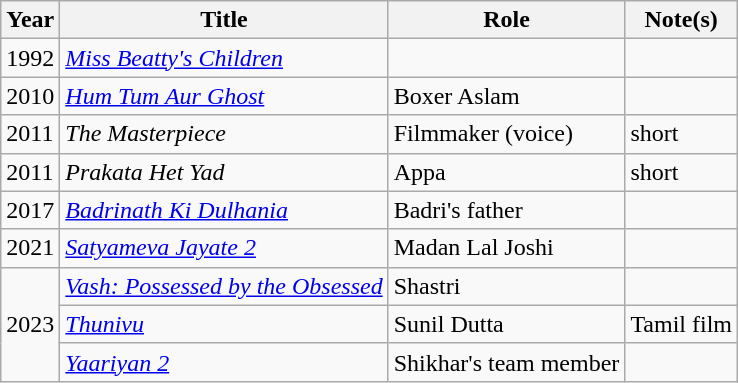<table class="wikitable">
<tr>
<th>Year</th>
<th>Title</th>
<th>Role</th>
<th>Note(s)</th>
</tr>
<tr>
<td>1992</td>
<td><em><a href='#'>Miss Beatty's Children</a></em> </td>
<td></td>
<td></td>
</tr>
<tr>
<td>2010</td>
<td><em><a href='#'>Hum Tum Aur Ghost</a></em></td>
<td>Boxer Aslam</td>
<td></td>
</tr>
<tr>
<td>2011</td>
<td><em>The Masterpiece</em></td>
<td>Filmmaker (voice)</td>
<td>short</td>
</tr>
<tr>
<td>2011</td>
<td><em>Prakata Het Yad</em></td>
<td>Appa</td>
<td>short</td>
</tr>
<tr>
<td>2017</td>
<td><em><a href='#'>Badrinath Ki Dulhania</a></em></td>
<td>Badri's father</td>
<td></td>
</tr>
<tr>
<td>2021</td>
<td><em><a href='#'>Satyameva Jayate 2</a></em></td>
<td>Madan Lal Joshi</td>
<td></td>
</tr>
<tr>
<td rowspan="3">2023</td>
<td><em><a href='#'>Vash: Possessed by the Obsessed</a></em></td>
<td>Shastri</td>
<td></td>
</tr>
<tr>
<td><em><a href='#'>Thunivu</a></em></td>
<td>Sunil Dutta</td>
<td>Tamil film</td>
</tr>
<tr>
<td><em><a href='#'>Yaariyan 2</a></em></td>
<td>Shikhar's team member</td>
<td></td>
</tr>
</table>
